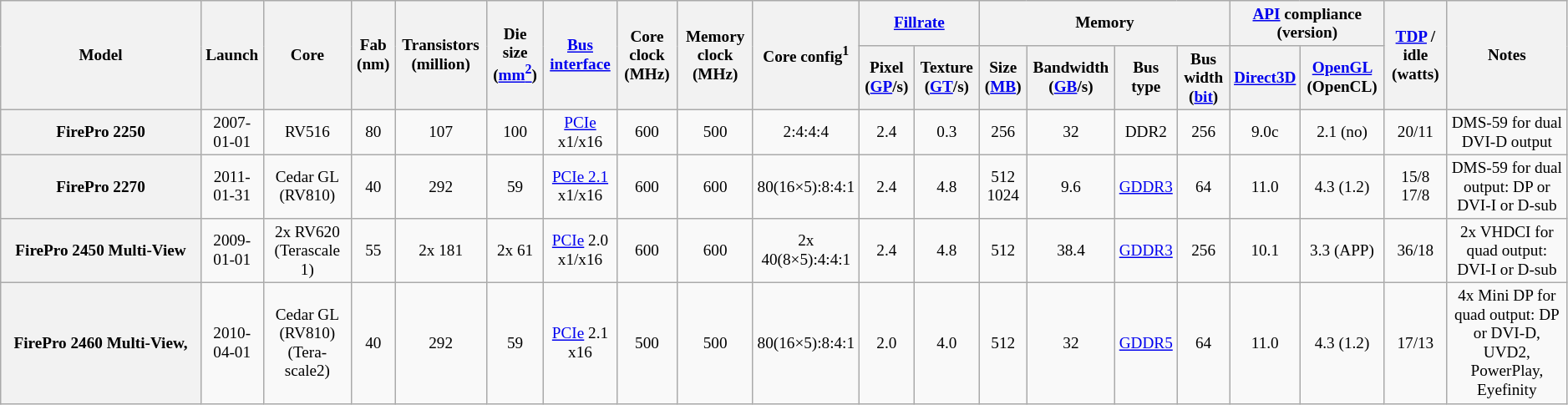<table class="wikitable" style="font-size: 80%; text-align:center;">
<tr>
<th rowspan="2" style="width:12em">Model</th>
<th rowspan="2">Launch</th>
<th rowspan="2">Core</th>
<th rowspan="2">Fab (nm)</th>
<th rowspan="2">Transistors (million)</th>
<th rowspan="2">Die size (<a href='#'>mm<sup>2</sup></a>)</th>
<th rowspan="2"><a href='#'>Bus</a> <a href='#'>interface</a></th>
<th rowspan="2">Core clock (MHz)</th>
<th rowspan="2">Memory clock (MHz)</th>
<th rowspan="2">Core config<sup>1</sup></th>
<th colspan="2"><a href='#'>Fillrate</a></th>
<th colspan="4">Memory</th>
<th colspan="2"><a href='#'>API</a> compliance (version)</th>
<th rowspan="2"><a href='#'>TDP</a> / idle (watts)</th>
<th rowspan="2">Notes</th>
</tr>
<tr>
<th>Pixel (<a href='#'>GP</a>/s)</th>
<th>Texture (<a href='#'>GT</a>/s)</th>
<th>Size (<a href='#'>MB</a>)</th>
<th>Bandwidth (<a href='#'>GB</a>/s)</th>
<th>Bus type</th>
<th>Bus width (<a href='#'>bit</a>)</th>
<th><a href='#'>Direct3D</a></th>
<th><a href='#'>OpenGL</a> (OpenCL)</th>
</tr>
<tr>
<th>FirePro 2250</th>
<td>2007-01-01</td>
<td>RV516</td>
<td>80</td>
<td>107</td>
<td>100</td>
<td><a href='#'>PCIe</a> x1/x16</td>
<td>600</td>
<td>500</td>
<td>2:4:4:4</td>
<td>2.4</td>
<td>0.3</td>
<td>256</td>
<td>32</td>
<td>DDR2</td>
<td>256</td>
<td>9.0c</td>
<td>2.1 (no)</td>
<td>20/11</td>
<td>DMS-59 for dual DVI-D output</td>
</tr>
<tr>
<th>FirePro 2270</th>
<td>2011-01-31</td>
<td>Cedar GL (RV810)</td>
<td>40</td>
<td>292</td>
<td>59</td>
<td><a href='#'>PCIe 2.1</a> x1/x16</td>
<td>600</td>
<td>600</td>
<td>80(16×5):8:4:1</td>
<td>2.4</td>
<td>4.8</td>
<td>512<br>1024</td>
<td>9.6</td>
<td><a href='#'>GDDR3</a></td>
<td>64</td>
<td>11.0</td>
<td>4.3 (1.2)</td>
<td>15/8<br>17/8</td>
<td>DMS-59 for dual output: DP or DVI-I or D-sub</td>
</tr>
<tr>
<th>FirePro 2450 Multi-View</th>
<td>2009-01-01</td>
<td>2x RV620 (Terascale 1)</td>
<td>55</td>
<td>2x 181</td>
<td>2x 61</td>
<td><a href='#'>PCIe</a> 2.0 x1/x16</td>
<td>600</td>
<td>600</td>
<td>2x 40(8×5):4:4:1</td>
<td>2.4</td>
<td>4.8</td>
<td>512</td>
<td>38.4</td>
<td><a href='#'>GDDR3</a></td>
<td>256</td>
<td>10.1</td>
<td>3.3 (APP)</td>
<td>36/18</td>
<td>2x VHDCI for quad output: DVI-I or D-sub</td>
</tr>
<tr>
<th>FirePro 2460 Multi-View,</th>
<td>2010-04-01</td>
<td>Cedar GL (RV810) (Tera-scale2)</td>
<td>40</td>
<td>292</td>
<td>59</td>
<td><a href='#'>PCIe</a> 2.1 x16</td>
<td>500</td>
<td>500</td>
<td>80(16×5):8:4:1</td>
<td>2.0</td>
<td>4.0</td>
<td>512</td>
<td>32</td>
<td><a href='#'>GDDR5</a></td>
<td>64</td>
<td>11.0</td>
<td>4.3 (1.2)</td>
<td>17/13</td>
<td>4x Mini DP for quad output: DP or DVI-D, UVD2, PowerPlay, Eyefinity</td>
</tr>
</table>
